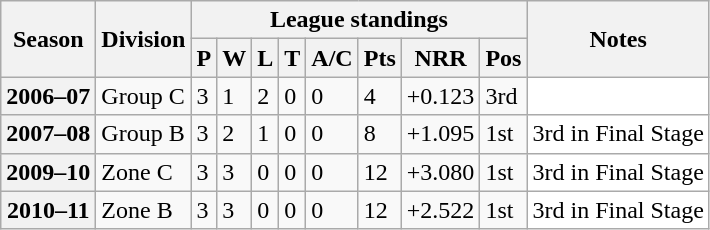<table class="wikitable sortable">
<tr>
<th scope="col" rowspan="2">Season</th>
<th scope="col" rowspan="2">Division</th>
<th scope="col" colspan="8">League standings</th>
<th scope="col" rowspan="2">Notes</th>
</tr>
<tr>
<th scope="col">P</th>
<th scope="col">W</th>
<th scope="col">L</th>
<th scope="col">T</th>
<th scope="col">A/C</th>
<th scope="col">Pts</th>
<th scope="col">NRR</th>
<th scope="col">Pos</th>
</tr>
<tr>
<th scope="row">2006–07</th>
<td>Group C</td>
<td>3</td>
<td>1</td>
<td>2</td>
<td>0</td>
<td>0</td>
<td>4</td>
<td>+0.123</td>
<td>3rd</td>
<td style="background: white;"></td>
</tr>
<tr>
<th scope="row">2007–08</th>
<td>Group B</td>
<td>3</td>
<td>2</td>
<td>1</td>
<td>0</td>
<td>0</td>
<td>8</td>
<td>+1.095</td>
<td>1st</td>
<td style="background: white;">3rd in Final Stage</td>
</tr>
<tr>
<th scope="row">2009–10</th>
<td>Zone C</td>
<td>3</td>
<td>3</td>
<td>0</td>
<td>0</td>
<td>0</td>
<td>12</td>
<td>+3.080</td>
<td>1st</td>
<td style="background: white;">3rd in Final Stage</td>
</tr>
<tr>
<th scope="row">2010–11</th>
<td>Zone B</td>
<td>3</td>
<td>3</td>
<td>0</td>
<td>0</td>
<td>0</td>
<td>12</td>
<td>+2.522</td>
<td>1st</td>
<td style="background: white;">3rd in Final Stage</td>
</tr>
</table>
